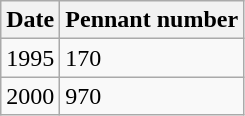<table class="wikitable">
<tr>
<th>Date</th>
<th>Pennant number</th>
</tr>
<tr>
<td>1995</td>
<td>170</td>
</tr>
<tr>
<td>2000</td>
<td>970</td>
</tr>
</table>
